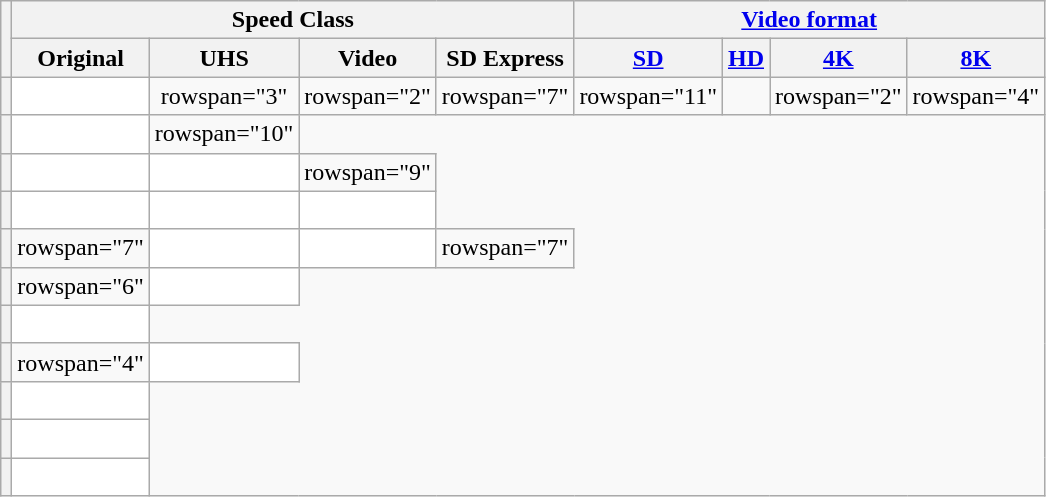<table class="wikitable" style="text-align: center;">
<tr>
<th scope="col" rowspan="2"></th>
<th scope="colgroup" colspan="4">Speed Class</th>
<th scope="colgroup" colspan="4"><a href='#'>Video format</a></th>
</tr>
<tr>
<th scope="col">Original</th>
<th scope="col">UHS</th>
<th scope="col">Video</th>
<th scope="col">SD Express</th>
<th scope="col"><a href='#'>SD</a></th>
<th scope="col"><a href='#'>HD</a></th>
<th scope="col"><a href='#'>4K</a></th>
<th scope="col"><a href='#'>8K</a></th>
</tr>
<tr>
<th scope="row"></th>
<td style="background:white"><br></td>
<td>rowspan="3" </td>
<td>rowspan="2" </td>
<td>rowspan="7" </td>
<td>rowspan="11" </td>
<td></td>
<td>rowspan="2" </td>
<td>rowspan="4" </td>
</tr>
<tr>
<th scope="row"></th>
<td style="background:white"><br></td>
<td>rowspan="10" </td>
</tr>
<tr>
<th scope="row"></th>
<td style="background:white"><br></td>
<td style="background:white"><br></td>
<td>rowspan="9" </td>
</tr>
<tr>
<th scope="row"></th>
<td style="background:white"><br></td>
<td style="background:white"><br></td>
<td style="background:white"><br></td>
</tr>
<tr>
<th scope="row"></th>
<td>rowspan="7" </td>
<td style="background:white"><br></td>
<td style="background:white"><br></td>
<td>rowspan="7" </td>
</tr>
<tr>
<th scope="row"></th>
<td>rowspan="6" </td>
<td style="background:white"><br></td>
</tr>
<tr>
<th scope="row"></th>
<td style="background:white"><br></td>
</tr>
<tr>
<th scope="row"></th>
<td>rowspan="4" </td>
<td style="background:white"><br></td>
</tr>
<tr>
<th scope="row"></th>
<td style="background:white"><br></td>
</tr>
<tr>
<th scope="row"></th>
<td style="background:white"><br></td>
</tr>
<tr>
<th scope="row"></th>
<td style="background:white"><br></td>
</tr>
</table>
